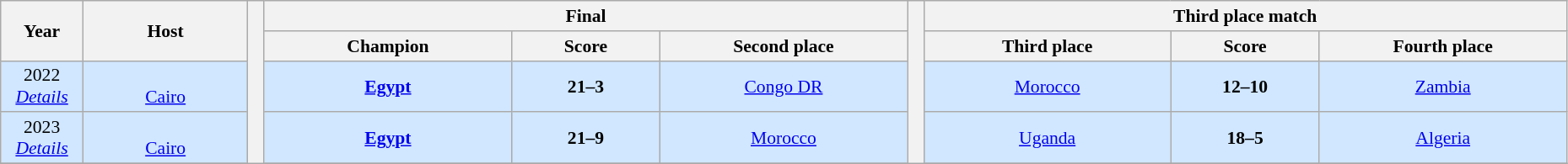<table class="wikitable" style="font-size:90%; width: 98%; text-align: center;">
<tr>
<th rowspan="2" width="5%">Year</th>
<th rowspan="2" width="10%">Host</th>
<th rowspan="5" width="1%" bgcolor="ffffff"></th>
<th colspan="3">Final</th>
<th rowspan="5" width="1%" bgcolor="ffffff"></th>
<th colspan="3">Third place match</th>
</tr>
<tr bgcolor="#EFEFEF">
<th width="15%">Champion</th>
<th width="9%">Score</th>
<th width="15%">Second place</th>
<th width="15%">Third place</th>
<th width="9%">Score</th>
<th width="15%">Fourth place</th>
</tr>
<tr bgcolor="#D0E7FF">
<td>2022<br><em><a href='#'>Details</a></em></td>
<td><br><a href='#'>Cairo</a></td>
<td><strong> <a href='#'>Egypt</a></strong></td>
<td><strong>21–3</strong></td>
<td> <a href='#'>Congo DR</a></td>
<td> <a href='#'>Morocco</a></td>
<td><strong>12–10</strong></td>
<td> <a href='#'>Zambia</a></td>
</tr>
<tr bgcolor="#D0E7FF">
<td>2023<br><em><a href='#'>Details</a></em></td>
<td><br><a href='#'>Cairo</a></td>
<td><strong> <a href='#'>Egypt</a></strong></td>
<td><strong>21–9</strong></td>
<td> <a href='#'>Morocco</a></td>
<td> <a href='#'>Uganda</a></td>
<td><strong>18–5</strong></td>
<td> <a href='#'>Algeria</a></td>
</tr>
<tr>
</tr>
</table>
